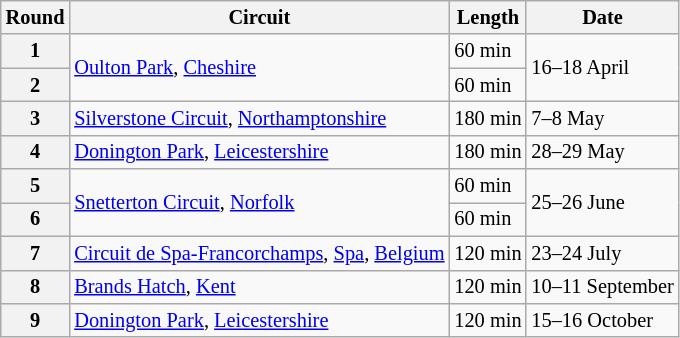<table class="wikitable" style="font-size:85%">
<tr>
<th>Round</th>
<th>Circuit</th>
<th>Length</th>
<th>Date</th>
</tr>
<tr>
<th>1</th>
<td rowspan="2"><a href='#'>Oulton Park</a>, <a href='#'>Cheshire</a></td>
<td>60 min</td>
<td rowspan=2>16–18 April</td>
</tr>
<tr>
<th>2</th>
<td>60 min</td>
</tr>
<tr>
<th>3</th>
<td><a href='#'>Silverstone Circuit</a>, <a href='#'>Northamptonshire</a></td>
<td>180 min</td>
<td>7–8 May</td>
</tr>
<tr>
<th>4</th>
<td><a href='#'>Donington Park</a>, <a href='#'>Leicestershire</a></td>
<td>180 min</td>
<td>28–29 May</td>
</tr>
<tr>
<th>5</th>
<td rowspan=2><a href='#'>Snetterton Circuit</a>, <a href='#'>Norfolk</a></td>
<td>60 min</td>
<td rowspan=2>25–26 June</td>
</tr>
<tr>
<th>6</th>
<td>60 min</td>
</tr>
<tr>
<th>7</th>
<td><a href='#'>Circuit de Spa-Francorchamps</a>, <a href='#'>Spa</a>, <a href='#'>Belgium</a></td>
<td>120 min</td>
<td>23–24 July</td>
</tr>
<tr>
<th>8</th>
<td><a href='#'>Brands Hatch</a>, <a href='#'>Kent</a></td>
<td>120 min</td>
<td>10–11 September</td>
</tr>
<tr>
<th>9</th>
<td><a href='#'>Donington Park</a>, <a href='#'>Leicestershire</a></td>
<td>120 min</td>
<td>15–16 October</td>
</tr>
</table>
